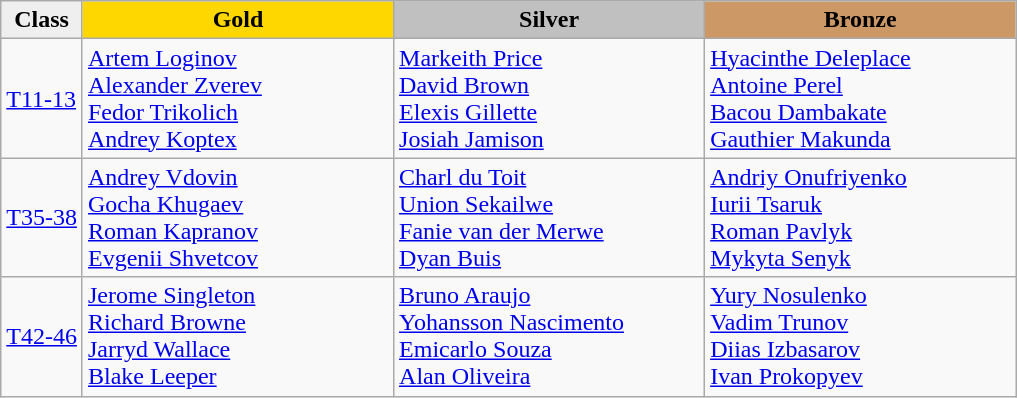<table class="wikitable" style="text-align:left">
<tr align="center">
<td bgcolor=efefef><strong>Class</strong></td>
<td width=200 bgcolor=gold><strong>Gold</strong></td>
<td width=200 bgcolor=silver><strong>Silver</strong></td>
<td width=200 bgcolor=CC9966><strong>Bronze</strong></td>
</tr>
<tr>
<td><a href='#'>T11-13</a></td>
<td><a href='#'>Artem Loginov</a><br><a href='#'>Alexander Zverev</a><br><a href='#'>Fedor Trikolich</a><br><a href='#'>Andrey Koptex</a><br></td>
<td><a href='#'>Markeith Price</a><br><a href='#'>David Brown</a><br><a href='#'>Elexis Gillette</a><br><a href='#'>Josiah Jamison</a><br></td>
<td><a href='#'>Hyacinthe Deleplace</a><br><a href='#'>Antoine Perel</a><br><a href='#'>Bacou Dambakate</a><br><a href='#'>Gauthier Makunda</a><br></td>
</tr>
<tr>
<td><a href='#'>T35-38</a></td>
<td><a href='#'>Andrey Vdovin</a><br><a href='#'>Gocha Khugaev</a><br><a href='#'>Roman Kapranov</a><br><a href='#'>Evgenii Shvetcov</a><br></td>
<td><a href='#'>Charl du Toit</a><br><a href='#'>Union Sekailwe</a><br><a href='#'>Fanie van der Merwe</a><br><a href='#'>Dyan Buis</a><br></td>
<td><a href='#'>Andriy Onufriyenko</a><br><a href='#'>Iurii Tsaruk</a><br><a href='#'>Roman Pavlyk</a><br><a href='#'>Mykyta Senyk</a><br></td>
</tr>
<tr>
<td><a href='#'>T42-46</a></td>
<td><a href='#'>Jerome Singleton</a><br><a href='#'>Richard Browne</a><br><a href='#'>Jarryd Wallace</a><br><a href='#'>Blake Leeper</a><br></td>
<td><a href='#'>Bruno Araujo</a><br><a href='#'>Yohansson Nascimento</a><br><a href='#'>Emicarlo Souza</a><br><a href='#'>Alan Oliveira</a><br></td>
<td><a href='#'>Yury Nosulenko</a><br><a href='#'>Vadim Trunov</a><br><a href='#'>Diias Izbasarov</a><br><a href='#'>Ivan Prokopyev</a><br></td>
</tr>
</table>
